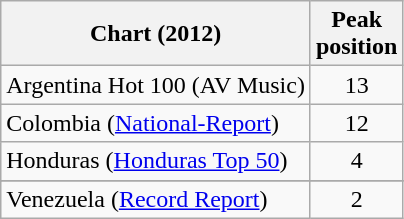<table class="wikitable sortable">
<tr>
<th>Chart (2012)</th>
<th>Peak<br>position</th>
</tr>
<tr>
<td>Argentina Hot 100 (AV Music)</td>
<td align="center">13</td>
</tr>
<tr>
<td>Colombia (<a href='#'>National-Report</a>)</td>
<td align="center">12</td>
</tr>
<tr>
<td>Honduras (<a href='#'>Honduras Top 50</a>)</td>
<td align="center">4</td>
</tr>
<tr>
</tr>
<tr>
</tr>
<tr>
</tr>
<tr>
</tr>
<tr>
<td>Venezuela (<a href='#'>Record Report</a>)</td>
<td align="center">2</td>
</tr>
</table>
